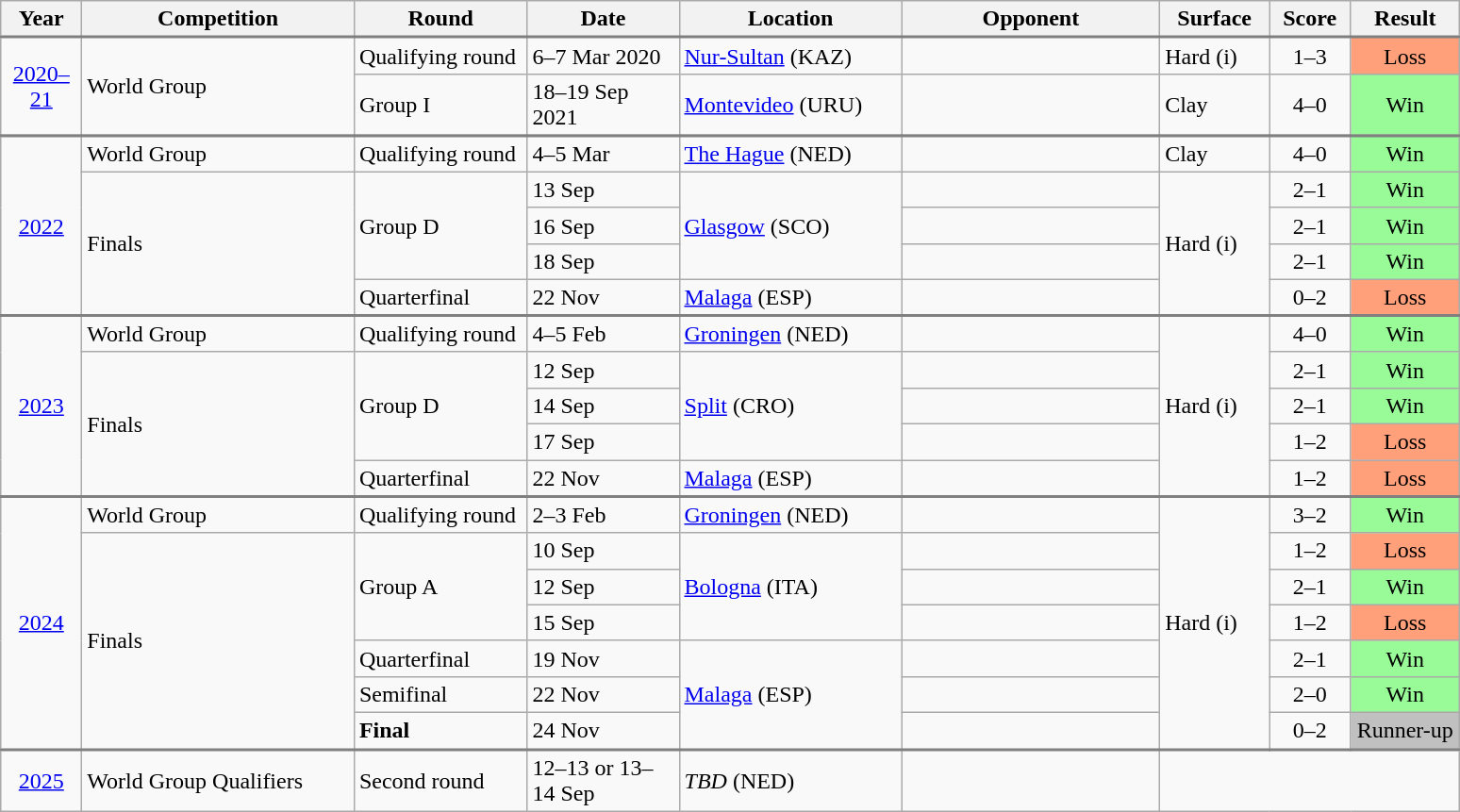<table class="wikitable collapsible collapsed">
<tr>
<th width="50">Year</th>
<th width="185">Competition</th>
<th width="115">Round</th>
<th width="100">Date</th>
<th width="150">Location</th>
<th width="175">Opponent</th>
<th width="70">Surface</th>
<th width="50">Score</th>
<th width="70">Result</th>
</tr>
<tr style="border-top:2px solid gray;">
<td align="center" rowspan="2"><a href='#'>2020–21</a></td>
<td rowspan="2">World Group</td>
<td>Qualifying round</td>
<td>6–7 Mar 2020</td>
<td><a href='#'>Nur-Sultan</a> (KAZ)</td>
<td></td>
<td>Hard (i)</td>
<td align="center">1–3</td>
<td align="center"  bgcolor="FFA07A">Loss</td>
</tr>
<tr>
<td>Group I</td>
<td>18–19 Sep 2021</td>
<td><a href='#'>Montevideo</a> (URU)</td>
<td></td>
<td>Clay</td>
<td align="center">4–0</td>
<td align="center" bgcolor="#98FB98">Win</td>
</tr>
<tr>
</tr>
<tr style="border-top:2px solid gray;">
<td align="center" rowspan="5"><a href='#'>2022</a></td>
<td>World Group</td>
<td>Qualifying round</td>
<td>4–5 Mar</td>
<td><a href='#'>The Hague</a> (NED)</td>
<td></td>
<td>Clay</td>
<td align="center">4–0</td>
<td align="center" bgcolor="#98FB98">Win</td>
</tr>
<tr>
<td rowspan="4">Finals</td>
<td rowspan="3">Group D</td>
<td>13 Sep</td>
<td rowspan="3"><a href='#'>Glasgow</a> (SCO)</td>
<td></td>
<td rowspan="4">Hard (i)</td>
<td align="center">2–1</td>
<td align="center" bgcolor="#98FB98">Win</td>
</tr>
<tr>
<td>16 Sep</td>
<td></td>
<td align="center">2–1</td>
<td align="center" bgcolor="#98FB98">Win</td>
</tr>
<tr>
<td>18 Sep</td>
<td></td>
<td align="center">2–1</td>
<td align="center" bgcolor="#98FB98">Win</td>
</tr>
<tr>
<td>Quarterfinal</td>
<td>22 Nov</td>
<td><a href='#'>Malaga</a> (ESP)</td>
<td></td>
<td align="center">0–2</td>
<td align="center"  bgcolor="FFA07A">Loss</td>
</tr>
<tr>
</tr>
<tr style="border-top:2px solid gray;">
<td align="center" rowspan="5"><a href='#'>2023</a></td>
<td>World Group</td>
<td>Qualifying round</td>
<td>4–5 Feb</td>
<td><a href='#'>Groningen</a> (NED)</td>
<td></td>
<td rowspan=5>Hard (i)</td>
<td align="center">4–0</td>
<td align="center" bgcolor="#98FB98">Win</td>
</tr>
<tr>
<td rowspan="4">Finals</td>
<td rowspan="3">Group D</td>
<td>12 Sep</td>
<td rowspan="3"><a href='#'>Split</a> (CRO)</td>
<td></td>
<td align="center">2–1</td>
<td align="center" bgcolor="#98FB98">Win</td>
</tr>
<tr>
<td>14 Sep</td>
<td></td>
<td align="center">2–1</td>
<td align="center" bgcolor="#98FB98">Win</td>
</tr>
<tr>
<td>17 Sep</td>
<td></td>
<td align="center">1–2</td>
<td align="center"  bgcolor="FFA07A">Loss</td>
</tr>
<tr>
<td>Quarterfinal</td>
<td>22 Nov</td>
<td rowspan="1"><a href='#'>Malaga</a> (ESP)</td>
<td></td>
<td align="center">1–2</td>
<td align="center"  bgcolor="FFA07A">Loss</td>
</tr>
<tr style="border-top:2px solid gray;">
<td align="center" rowspan="7"><a href='#'>2024</a></td>
<td>World Group</td>
<td>Qualifying round</td>
<td>2–3 Feb</td>
<td><a href='#'>Groningen</a> (NED)</td>
<td></td>
<td rowspan=7>Hard (i)</td>
<td align="center">3–2</td>
<td align="center" bgcolor="#98FB98">Win</td>
</tr>
<tr>
<td rowspan="6">Finals</td>
<td rowspan="3">Group A</td>
<td>10 Sep</td>
<td rowspan="3"><a href='#'>Bologna</a> (ITA)</td>
<td></td>
<td align="center">1–2</td>
<td align="center"  bgcolor="FFA07A">Loss</td>
</tr>
<tr>
<td>12 Sep</td>
<td></td>
<td align="center">2–1</td>
<td align="center" bgcolor="#98FB98">Win</td>
</tr>
<tr>
<td>15 Sep</td>
<td></td>
<td align="center">1–2</td>
<td align="center"  bgcolor="FFA07A">Loss</td>
</tr>
<tr>
<td>Quarterfinal</td>
<td>19 Nov</td>
<td rowspan="3"><a href='#'>Malaga</a> (ESP)</td>
<td></td>
<td align="center">2–1</td>
<td align="center" bgcolor="#98FB98">Win</td>
</tr>
<tr>
<td>Semifinal</td>
<td>22 Nov</td>
<td></td>
<td align="center">2–0</td>
<td align="center" bgcolor="#98FB98">Win</td>
</tr>
<tr>
<td><strong>Final</strong></td>
<td>24 Nov</td>
<td></td>
<td align="center">0–2</td>
<td align="center" bgcolor=silver>Runner-up</td>
</tr>
<tr style="border-top:2px solid gray;">
<td align="center" rowspan="1"><a href='#'>2025</a></td>
<td>World Group Qualifiers</td>
<td>Second round</td>
<td>12–13 or 13–14 Sep</td>
<td><em>TBD</em> (NED)</td>
<td></td>
</tr>
</table>
